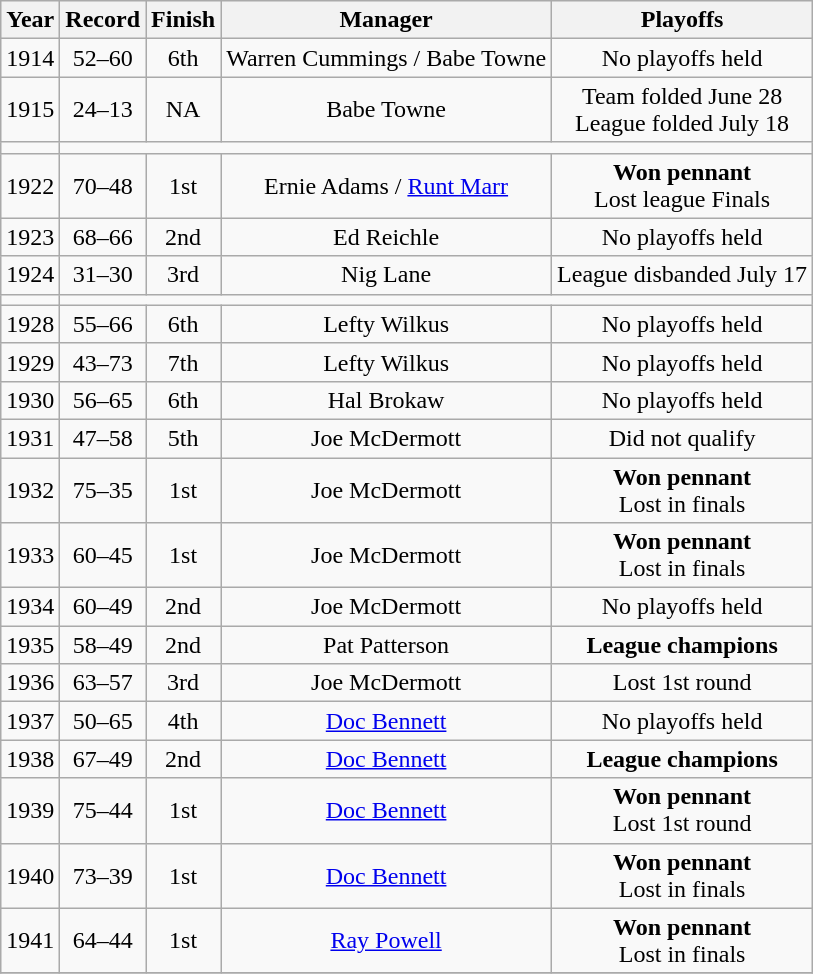<table class="wikitable">
<tr style="background: #F2F2F2;">
<th>Year</th>
<th>Record</th>
<th>Finish</th>
<th>Manager</th>
<th>Playoffs</th>
</tr>
<tr align=center>
<td>1914</td>
<td>52–60</td>
<td>6th</td>
<td>Warren Cummings / Babe Towne</td>
<td>No playoffs held</td>
</tr>
<tr align=center>
<td>1915</td>
<td>24–13</td>
<td>NA</td>
<td>Babe Towne</td>
<td>Team folded June 28<br>League folded July 18</td>
</tr>
<tr align=center>
<td></td>
</tr>
<tr align=center>
<td>1922</td>
<td>70–48</td>
<td>1st</td>
<td>Ernie Adams / <a href='#'>Runt Marr</a></td>
<td><strong>Won pennant</strong><br>Lost league Finals</td>
</tr>
<tr align=center>
<td>1923</td>
<td>68–66</td>
<td>2nd</td>
<td>Ed Reichle</td>
<td>No playoffs held</td>
</tr>
<tr align=center>
<td>1924</td>
<td>31–30</td>
<td>3rd</td>
<td>Nig Lane</td>
<td>League disbanded July 17</td>
</tr>
<tr align=center>
<td></td>
</tr>
<tr align=center>
<td>1928</td>
<td>55–66</td>
<td>6th</td>
<td>Lefty Wilkus</td>
<td>No playoffs held</td>
</tr>
<tr align=center>
<td>1929</td>
<td>43–73</td>
<td>7th</td>
<td>Lefty Wilkus</td>
<td>No playoffs held</td>
</tr>
<tr align=center>
<td>1930</td>
<td>56–65</td>
<td>6th</td>
<td>Hal Brokaw</td>
<td>No playoffs held</td>
</tr>
<tr align=center>
<td>1931</td>
<td>47–58</td>
<td>5th</td>
<td>Joe McDermott</td>
<td>Did not qualify</td>
</tr>
<tr align=center>
<td>1932</td>
<td>75–35</td>
<td>1st</td>
<td>Joe McDermott</td>
<td><strong>Won pennant</strong><br>Lost in finals</td>
</tr>
<tr align=center>
<td>1933</td>
<td>60–45</td>
<td>1st</td>
<td>Joe McDermott</td>
<td><strong>Won pennant</strong><br>Lost in finals</td>
</tr>
<tr align=center>
<td>1934</td>
<td>60–49</td>
<td>2nd</td>
<td>Joe McDermott</td>
<td>No playoffs held</td>
</tr>
<tr align=center>
<td>1935</td>
<td>58–49</td>
<td>2nd</td>
<td>Pat Patterson</td>
<td><strong>League champions</strong></td>
</tr>
<tr align=center>
<td>1936</td>
<td>63–57</td>
<td>3rd</td>
<td>Joe McDermott</td>
<td>Lost 1st round</td>
</tr>
<tr align=center>
<td>1937</td>
<td>50–65</td>
<td>4th</td>
<td><a href='#'>Doc Bennett</a></td>
<td>No playoffs held</td>
</tr>
<tr align=center>
<td>1938</td>
<td>67–49</td>
<td>2nd</td>
<td><a href='#'>Doc Bennett</a></td>
<td><strong>League champions</strong></td>
</tr>
<tr align=center>
<td>1939</td>
<td>75–44</td>
<td>1st</td>
<td><a href='#'>Doc Bennett</a></td>
<td><strong>Won pennant</strong><br>Lost 1st round</td>
</tr>
<tr align=center>
<td>1940</td>
<td>73–39</td>
<td>1st</td>
<td><a href='#'>Doc Bennett</a></td>
<td><strong>Won pennant</strong><br>Lost in finals</td>
</tr>
<tr align=center>
<td>1941</td>
<td>64–44</td>
<td>1st</td>
<td><a href='#'>Ray Powell</a></td>
<td><strong>Won pennant</strong><br>Lost in finals</td>
</tr>
<tr align=center>
</tr>
</table>
